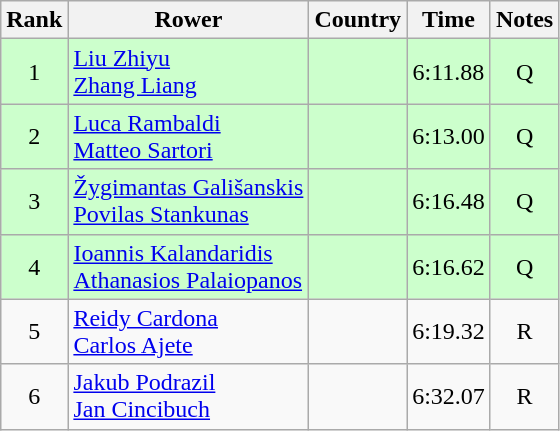<table class="wikitable" style="text-align:center">
<tr>
<th>Rank</th>
<th>Rower</th>
<th>Country</th>
<th>Time</th>
<th>Notes</th>
</tr>
<tr bgcolor=ccffcc>
<td>1</td>
<td align="left"><a href='#'>Liu Zhiyu</a><br><a href='#'>Zhang Liang</a></td>
<td align="left"></td>
<td>6:11.88</td>
<td>Q</td>
</tr>
<tr bgcolor=ccffcc>
<td>2</td>
<td align="left"><a href='#'>Luca Rambaldi</a><br><a href='#'>Matteo Sartori</a></td>
<td align="left"></td>
<td>6:13.00</td>
<td>Q</td>
</tr>
<tr bgcolor=ccffcc>
<td>3</td>
<td align="left"><a href='#'>Žygimantas Gališanskis</a><br><a href='#'>Povilas Stankunas</a></td>
<td align="left"></td>
<td>6:16.48</td>
<td>Q</td>
</tr>
<tr bgcolor=ccffcc>
<td>4</td>
<td align="left"><a href='#'>Ioannis Kalandaridis</a><br><a href='#'>Athanasios Palaiopanos</a></td>
<td align="left"></td>
<td>6:16.62</td>
<td>Q</td>
</tr>
<tr>
<td>5</td>
<td align="left"><a href='#'>Reidy Cardona</a><br><a href='#'>Carlos Ajete</a></td>
<td align="left"></td>
<td>6:19.32</td>
<td>R</td>
</tr>
<tr>
<td>6</td>
<td align="left"><a href='#'>Jakub Podrazil</a><br><a href='#'>Jan Cincibuch</a></td>
<td align="left"></td>
<td>6:32.07</td>
<td>R</td>
</tr>
</table>
